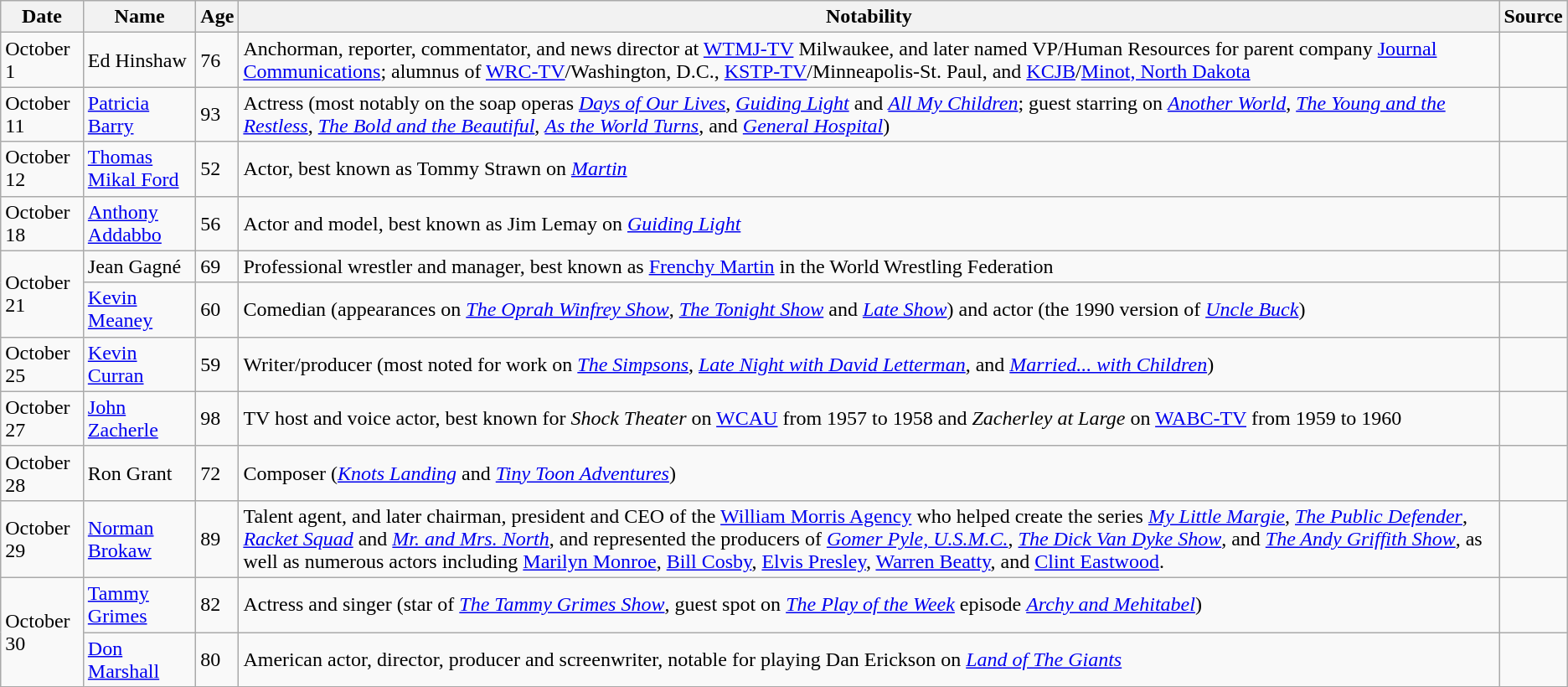<table class="wikitable sortable">
<tr ">
<th>Date</th>
<th>Name</th>
<th>Age</th>
<th class="unsortable">Notability</th>
<th class="unsortable">Source</th>
</tr>
<tr>
<td>October 1</td>
<td>Ed Hinshaw</td>
<td>76</td>
<td>Anchorman, reporter, commentator, and news director at <a href='#'>WTMJ-TV</a> Milwaukee, and later named VP/Human Resources for parent company <a href='#'>Journal Communications</a>; alumnus of <a href='#'>WRC-TV</a>/Washington, D.C., <a href='#'>KSTP-TV</a>/Minneapolis-St. Paul, and <a href='#'>KCJB</a>/<a href='#'>Minot, North Dakota</a></td>
<td></td>
</tr>
<tr>
<td>October 11</td>
<td><a href='#'>Patricia Barry</a></td>
<td>93</td>
<td>Actress (most notably on the soap operas <em><a href='#'>Days of Our Lives</a></em>, <em><a href='#'>Guiding Light</a></em> and <em><a href='#'>All My Children</a></em>; guest starring on <em><a href='#'>Another World</a></em>, <em><a href='#'>The Young and the Restless</a></em>, <em><a href='#'>The Bold and the Beautiful</a></em>, <em><a href='#'>As the World Turns</a></em>, and <em><a href='#'>General Hospital</a></em>)</td>
<td></td>
</tr>
<tr>
<td>October 12</td>
<td><a href='#'>Thomas Mikal Ford</a></td>
<td>52</td>
<td>Actor, best known as Tommy Strawn on <em><a href='#'>Martin</a></em></td>
<td></td>
</tr>
<tr>
<td>October 18</td>
<td><a href='#'>Anthony Addabbo</a></td>
<td>56</td>
<td>Actor and model, best known as Jim Lemay on <em><a href='#'>Guiding Light</a></em></td>
<td></td>
</tr>
<tr>
<td rowspan="2">October 21</td>
<td>Jean Gagné</td>
<td>69</td>
<td>Professional wrestler and manager, best known as <a href='#'>Frenchy Martin</a> in the World Wrestling Federation</td>
<td></td>
</tr>
<tr>
<td><a href='#'>Kevin Meaney</a></td>
<td>60</td>
<td>Comedian (appearances on <em><a href='#'>The Oprah Winfrey Show</a></em>, <em><a href='#'>The Tonight Show</a></em> and <em><a href='#'>Late Show</a></em>) and actor (the 1990 version of <em><a href='#'>Uncle Buck</a></em>)</td>
<td></td>
</tr>
<tr>
<td>October 25</td>
<td><a href='#'>Kevin Curran</a></td>
<td>59</td>
<td>Writer/producer (most noted for work on <em><a href='#'>The Simpsons</a></em>, <em><a href='#'>Late Night with David Letterman</a></em>, and <em><a href='#'>Married... with Children</a></em>)</td>
<td></td>
</tr>
<tr>
<td>October 27</td>
<td><a href='#'>John Zacherle</a></td>
<td>98</td>
<td>TV host and voice actor, best known for <em>Shock Theater</em> on <a href='#'>WCAU</a> from 1957 to 1958 and <em>Zacherley at Large</em> on <a href='#'>WABC-TV</a> from 1959 to 1960</td>
<td></td>
</tr>
<tr>
<td>October 28</td>
<td>Ron Grant</td>
<td>72</td>
<td>Composer (<em><a href='#'>Knots Landing</a></em> and <em><a href='#'>Tiny Toon Adventures</a></em>)</td>
<td></td>
</tr>
<tr>
<td>October 29</td>
<td><a href='#'>Norman Brokaw</a></td>
<td>89</td>
<td>Talent agent, and later chairman, president and CEO of the <a href='#'>William Morris Agency</a> who helped create the series <em><a href='#'>My Little Margie</a></em>, <em><a href='#'>The Public Defender</a></em>, <em><a href='#'>Racket Squad</a></em> and <em><a href='#'>Mr. and Mrs. North</a></em>, and represented the producers of <em><a href='#'>Gomer Pyle, U.S.M.C.</a></em>, <em><a href='#'>The Dick Van Dyke Show</a></em>, and <em><a href='#'>The Andy Griffith Show</a></em>, as well as numerous actors including <a href='#'>Marilyn Monroe</a>, <a href='#'>Bill Cosby</a>, <a href='#'>Elvis Presley</a>,  <a href='#'>Warren Beatty</a>, and <a href='#'>Clint Eastwood</a>.</td>
<td></td>
</tr>
<tr>
<td rowspan=2>October 30</td>
<td><a href='#'>Tammy Grimes</a></td>
<td>82</td>
<td>Actress and singer (star of <em><a href='#'>The Tammy Grimes Show</a></em>, guest spot on <em><a href='#'>The Play of the Week</a></em> episode <em><a href='#'>Archy and Mehitabel</a></em>)</td>
<td></td>
</tr>
<tr>
<td><a href='#'>Don Marshall</a></td>
<td>80</td>
<td>American actor, director, producer and screenwriter, notable for playing Dan Erickson on <em><a href='#'>Land of The Giants</a></em></td>
<td></td>
</tr>
</table>
